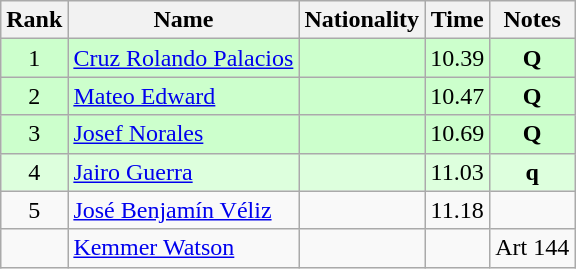<table class="wikitable sortable" style="text-align:center">
<tr>
<th>Rank</th>
<th>Name</th>
<th>Nationality</th>
<th>Time</th>
<th>Notes</th>
</tr>
<tr bgcolor=ccffcc>
<td>1</td>
<td align=left><a href='#'>Cruz Rolando Palacios</a></td>
<td align=left></td>
<td>10.39</td>
<td><strong>Q</strong></td>
</tr>
<tr bgcolor=ccffcc>
<td>2</td>
<td align=left><a href='#'>Mateo Edward</a></td>
<td align=left></td>
<td>10.47</td>
<td><strong>Q</strong></td>
</tr>
<tr bgcolor=ccffcc>
<td>3</td>
<td align=left><a href='#'>Josef Norales</a></td>
<td align=left></td>
<td>10.69</td>
<td><strong>Q</strong></td>
</tr>
<tr bgcolor=ddffdd>
<td>4</td>
<td align=left><a href='#'>Jairo Guerra</a></td>
<td align=left></td>
<td>11.03</td>
<td><strong>q</strong></td>
</tr>
<tr>
<td>5</td>
<td align=left><a href='#'>José Benjamín Véliz</a></td>
<td align=left></td>
<td>11.18</td>
<td></td>
</tr>
<tr>
<td></td>
<td align=left><a href='#'>Kemmer Watson</a></td>
<td align=left></td>
<td></td>
<td>Art 144</td>
</tr>
</table>
